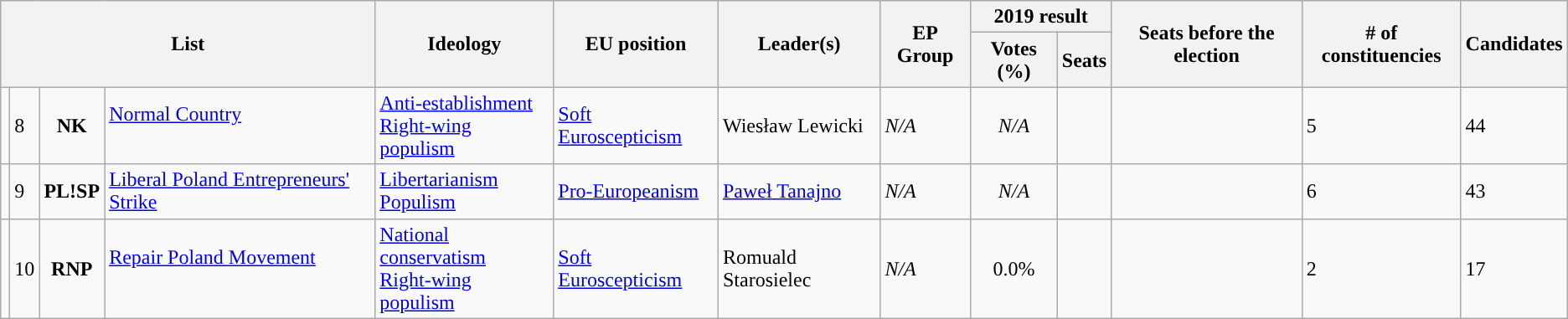<table class="wikitable mw-collapsible">
<tr>
<th colspan="4" rowspan="2">List</th>
<th rowspan="2">Ideology</th>
<th rowspan="2">EU position</th>
<th rowspan="2">Leader(s)</th>
<th rowspan="2">EP Group</th>
<th colspan="2">2019 result</th>
<th rowspan="2">Seats before the election</th>
<th rowspan="2"># of constituencies</th>
<th rowspan="2">Candidates</th>
</tr>
<tr>
<th>Votes (%)</th>
<th>Seats</th>
</tr>
<tr>
<td style="background:"></td>
<td>8</td>
<td style="text-align:center;"><strong>NK</strong></td>
<td><a href='#'>Normal Country</a><br><br></td>
<td><a href='#'>Anti-establishment</a><br><a href='#'>Right-wing populism</a></td>
<td><a href='#'>Soft Euroscepticism</a></td>
<td>Wiesław Lewicki</td>
<td><em>N/A</em></td>
<td style="text-align:center;"><em>N/A</em></td>
<td></td>
<td></td>
<td>5</td>
<td>44</td>
</tr>
<tr>
<td style="background:"></td>
<td>9</td>
<td style="text-align:center;"><strong>PL!SP</strong></td>
<td><a href='#'>Liberal Poland Entrepreneurs' Strike</a><br></td>
<td><a href='#'>Libertarianism</a><br><a href='#'>Populism</a></td>
<td><a href='#'>Pro-Europeanism</a></td>
<td><a href='#'>Paweł Tanajno</a></td>
<td><em>N/A</em></td>
<td style="text-align:center;"><em>N/A</em></td>
<td></td>
<td></td>
<td>6</td>
<td>43</td>
</tr>
<tr>
<td style="background:"></td>
<td>10</td>
<td style="text-align:center;"><strong>RNP</strong></td>
<td><a href='#'>Repair Poland Movement</a><br><br></td>
<td><a href='#'>National conservatism</a><br><a href='#'>Right-wing populism</a></td>
<td><a href='#'>Soft Euroscepticism</a></td>
<td>Romuald Starosielec</td>
<td><em>N/A</em></td>
<td style="text-align:center;">0.0%</td>
<td></td>
<td></td>
<td>2</td>
<td>17</td>
</tr>
</table>
